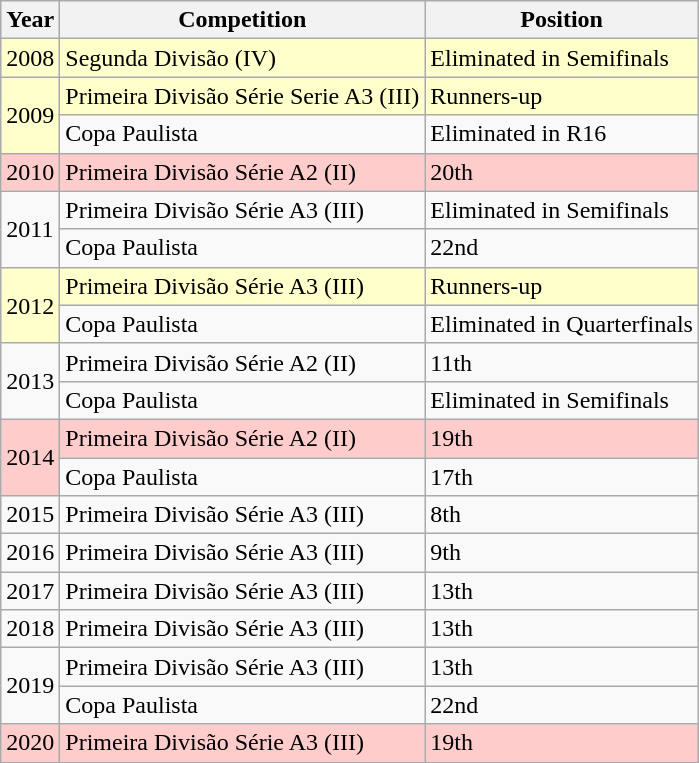<table class="wikitable">
<tr>
<th>Year</th>
<th>Competition</th>
<th>Position</th>
</tr>
<tr bgcolor= #FFFFCC>
<td>2008</td>
<td>Segunda Divisão (IV)</td>
<td>Eliminated in Semifinals</td>
</tr>
<tr bgcolor= #FFFFCC>
<td rowspan="2">2009</td>
<td>Primeira Divisão Série Serie A3 (III)</td>
<td>Runners-up</td>
</tr>
<tr>
<td>Copa Paulista</td>
<td>Eliminated in R16</td>
</tr>
<tr bgcolor=#FFCCCC>
<td>2010</td>
<td>Primeira Divisão Série A2 (II)</td>
<td>20th</td>
</tr>
<tr>
<td rowspan="2">2011</td>
<td>Primeira Divisão Série A3 (III)</td>
<td>Eliminated in Semifinals</td>
</tr>
<tr>
<td>Copa Paulista</td>
<td>22nd</td>
</tr>
<tr bgcolor= #FFFFCC>
<td rowspan="2">2012</td>
<td>Primeira Divisão Série A3 (III)</td>
<td>Runners-up</td>
</tr>
<tr>
<td>Copa Paulista</td>
<td>Eliminated in Quarterfinals</td>
</tr>
<tr>
<td rowspan="2">2013</td>
<td>Primeira Divisão Série A2 (II)</td>
<td>11th</td>
</tr>
<tr>
<td>Copa Paulista</td>
<td>Eliminated in Semifinals</td>
</tr>
<tr bgcolor=#FFCCCC>
<td rowspan="2">2014</td>
<td>Primeira Divisão Série A2 (II)</td>
<td>19th</td>
</tr>
<tr>
<td>Copa Paulista</td>
<td>17th</td>
</tr>
<tr>
<td>2015</td>
<td>Primeira Divisão Série A3 (III)</td>
<td>8th</td>
</tr>
<tr>
<td>2016</td>
<td>Primeira Divisão Série A3 (III)</td>
<td>9th</td>
</tr>
<tr>
<td>2017</td>
<td>Primeira Divisão Série A3 (III)</td>
<td>13th</td>
</tr>
<tr>
<td>2018</td>
<td>Primeira Divisão Série A3 (III)</td>
<td>13th</td>
</tr>
<tr>
<td rowspan="2">2019</td>
<td>Primeira Divisão Série A3 (III)</td>
<td>13th</td>
</tr>
<tr>
<td>Copa Paulista</td>
<td>22nd</td>
</tr>
<tr bgcolor=#FFCCCC>
<td>2020</td>
<td>Primeira Divisão Série A3 (III)</td>
<td>19th</td>
</tr>
</table>
